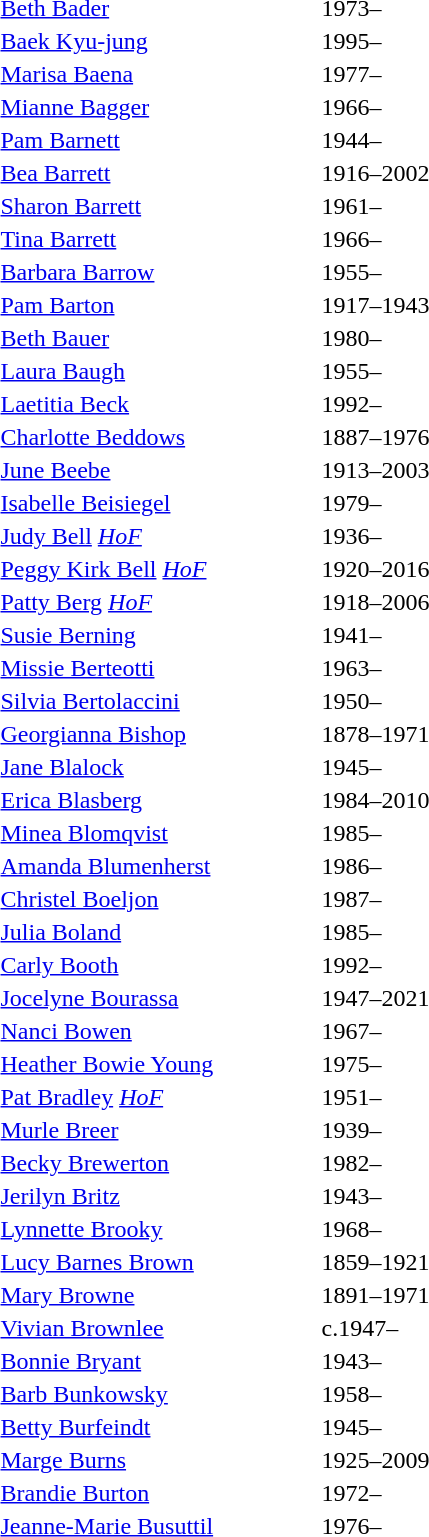<table>
<tr>
<td style="width:210px"> <a href='#'>Beth Bader</a></td>
<td>1973–</td>
</tr>
<tr>
<td> <a href='#'>Baek Kyu-jung</a></td>
<td>1995–</td>
</tr>
<tr>
<td> <a href='#'>Marisa Baena</a></td>
<td>1977–</td>
</tr>
<tr>
<td> <a href='#'>Mianne Bagger</a></td>
<td>1966–</td>
</tr>
<tr>
<td> <a href='#'>Pam Barnett</a></td>
<td>1944–</td>
</tr>
<tr>
<td> <a href='#'>Bea Barrett</a></td>
<td>1916–2002</td>
</tr>
<tr>
<td> <a href='#'>Sharon Barrett</a></td>
<td>1961–</td>
</tr>
<tr>
<td> <a href='#'>Tina Barrett</a></td>
<td>1966–</td>
</tr>
<tr>
<td> <a href='#'>Barbara Barrow</a></td>
<td>1955–</td>
</tr>
<tr>
<td> <a href='#'>Pam Barton</a></td>
<td>1917–1943</td>
</tr>
<tr>
<td> <a href='#'>Beth Bauer</a></td>
<td>1980–</td>
</tr>
<tr>
<td> <a href='#'>Laura Baugh</a></td>
<td>1955–</td>
</tr>
<tr>
<td> <a href='#'>Laetitia Beck</a></td>
<td>1992–</td>
</tr>
<tr>
<td> <a href='#'>Charlotte Beddows</a></td>
<td>1887–1976</td>
</tr>
<tr>
<td> <a href='#'>June Beebe</a></td>
<td>1913–2003</td>
</tr>
<tr>
<td> <a href='#'>Isabelle Beisiegel</a></td>
<td>1979–</td>
</tr>
<tr>
<td> <a href='#'>Judy Bell</a> <em><a href='#'><span>HoF</span></a></em></td>
<td>1936–</td>
</tr>
<tr>
<td> <a href='#'>Peggy Kirk Bell</a> <em><a href='#'><span>HoF</span></a></em></td>
<td>1920–2016</td>
</tr>
<tr>
<td> <a href='#'>Patty Berg</a> <em><a href='#'><span>HoF</span></a></em></td>
<td>1918–2006</td>
</tr>
<tr>
<td> <a href='#'>Susie Berning</a></td>
<td>1941–</td>
</tr>
<tr>
<td> <a href='#'>Missie Berteotti</a></td>
<td>1963–</td>
</tr>
<tr>
<td> <a href='#'>Silvia Bertolaccini</a></td>
<td>1950–</td>
</tr>
<tr>
<td> <a href='#'>Georgianna Bishop</a></td>
<td>1878–1971</td>
</tr>
<tr>
<td> <a href='#'>Jane Blalock</a></td>
<td>1945–</td>
</tr>
<tr>
<td> <a href='#'>Erica Blasberg</a></td>
<td>1984–2010</td>
</tr>
<tr>
<td> <a href='#'>Minea Blomqvist</a></td>
<td>1985–</td>
</tr>
<tr>
<td> <a href='#'>Amanda Blumenherst</a></td>
<td>1986–</td>
</tr>
<tr>
<td> <a href='#'>Christel Boeljon</a></td>
<td>1987–</td>
</tr>
<tr>
<td> <a href='#'>Julia Boland</a></td>
<td>1985–</td>
</tr>
<tr>
<td> <a href='#'>Carly Booth</a></td>
<td>1992–</td>
</tr>
<tr>
<td> <a href='#'>Jocelyne Bourassa</a></td>
<td>1947–2021</td>
</tr>
<tr>
<td> <a href='#'>Nanci Bowen</a></td>
<td>1967–</td>
</tr>
<tr>
<td> <a href='#'>Heather Bowie Young</a></td>
<td>1975–</td>
</tr>
<tr>
<td> <a href='#'>Pat Bradley</a> <em><a href='#'><span>HoF</span></a></em></td>
<td>1951–</td>
</tr>
<tr>
<td> <a href='#'>Murle Breer</a></td>
<td>1939–</td>
</tr>
<tr>
<td> <a href='#'>Becky Brewerton</a></td>
<td>1982–</td>
</tr>
<tr>
<td> <a href='#'>Jerilyn Britz</a></td>
<td>1943–</td>
</tr>
<tr>
<td> <a href='#'>Lynnette Brooky</a></td>
<td>1968–</td>
</tr>
<tr>
<td> <a href='#'>Lucy Barnes Brown</a></td>
<td>1859–1921</td>
</tr>
<tr>
<td> <a href='#'>Mary Browne</a></td>
<td>1891–1971</td>
</tr>
<tr>
<td> <a href='#'>Vivian Brownlee</a></td>
<td>c.1947–</td>
</tr>
<tr>
<td> <a href='#'>Bonnie Bryant</a></td>
<td>1943–</td>
</tr>
<tr>
<td> <a href='#'>Barb Bunkowsky</a></td>
<td>1958–</td>
</tr>
<tr>
<td> <a href='#'>Betty Burfeindt</a></td>
<td>1945–</td>
</tr>
<tr>
<td> <a href='#'>Marge Burns</a></td>
<td>1925–2009</td>
</tr>
<tr>
<td> <a href='#'>Brandie Burton</a></td>
<td>1972–</td>
</tr>
<tr>
<td> <a href='#'>Jeanne-Marie Busuttil</a></td>
<td>1976–</td>
</tr>
</table>
